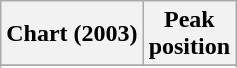<table class="wikitable sortable plainrowheaders">
<tr>
<th scope="col">Chart (2003)</th>
<th scope="col">Peak<br>position</th>
</tr>
<tr>
</tr>
<tr>
</tr>
<tr>
</tr>
</table>
